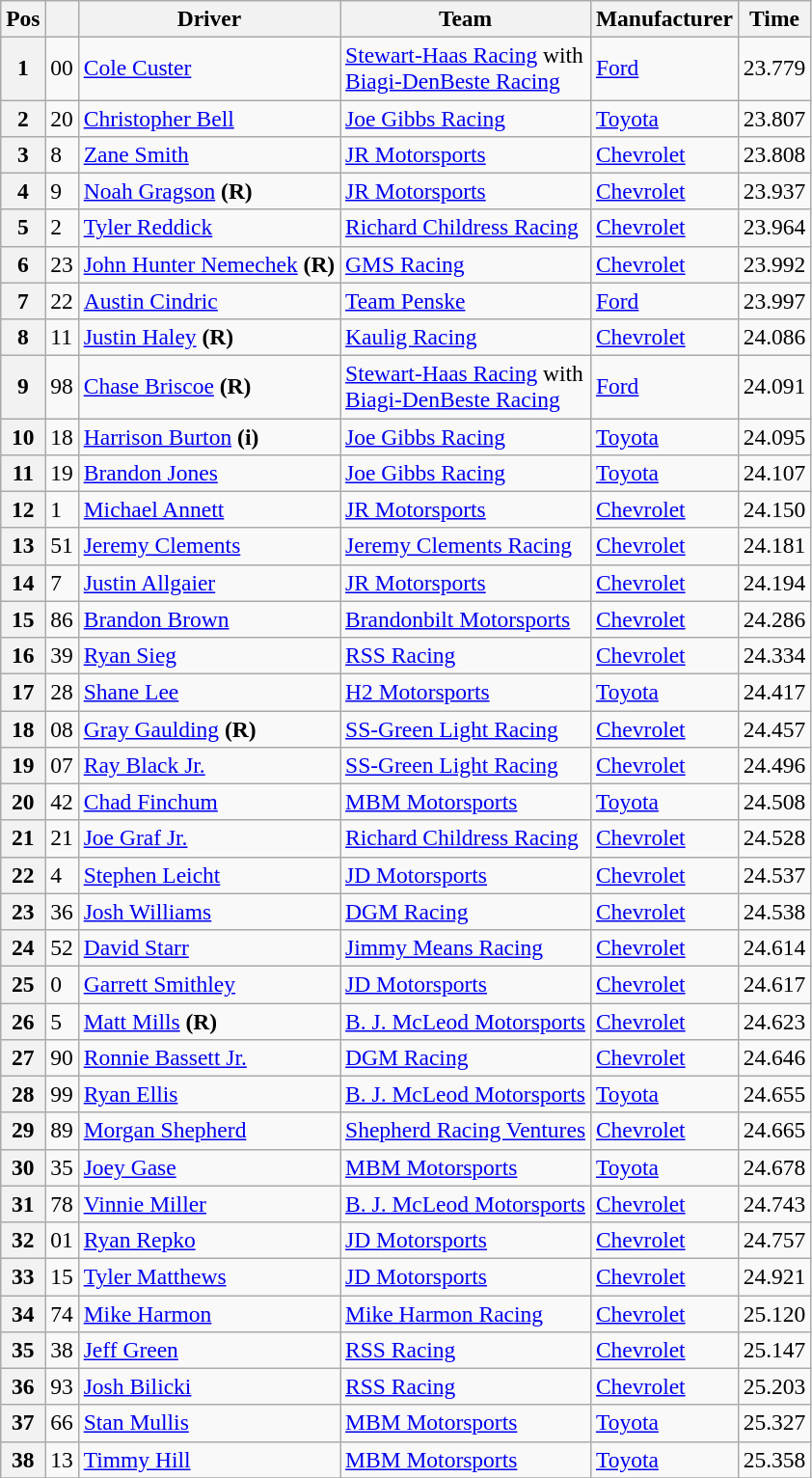<table class="wikitable" style="font-size:98%">
<tr>
<th>Pos</th>
<th></th>
<th>Driver</th>
<th>Team</th>
<th>Manufacturer</th>
<th>Time</th>
</tr>
<tr>
<th>1</th>
<td>00</td>
<td><a href='#'>Cole Custer</a></td>
<td><a href='#'>Stewart-Haas Racing</a> with <br> <a href='#'>Biagi-DenBeste Racing</a></td>
<td><a href='#'>Ford</a></td>
<td>23.779</td>
</tr>
<tr>
<th>2</th>
<td>20</td>
<td><a href='#'>Christopher Bell</a></td>
<td><a href='#'>Joe Gibbs Racing</a></td>
<td><a href='#'>Toyota</a></td>
<td>23.807</td>
</tr>
<tr>
<th>3</th>
<td>8</td>
<td><a href='#'>Zane Smith</a></td>
<td><a href='#'>JR Motorsports</a></td>
<td><a href='#'>Chevrolet</a></td>
<td>23.808</td>
</tr>
<tr>
<th>4</th>
<td>9</td>
<td><a href='#'>Noah Gragson</a> <strong>(R)</strong></td>
<td><a href='#'>JR Motorsports</a></td>
<td><a href='#'>Chevrolet</a></td>
<td>23.937</td>
</tr>
<tr>
<th>5</th>
<td>2</td>
<td><a href='#'>Tyler Reddick</a></td>
<td><a href='#'>Richard Childress Racing</a></td>
<td><a href='#'>Chevrolet</a></td>
<td>23.964</td>
</tr>
<tr>
<th>6</th>
<td>23</td>
<td><a href='#'>John Hunter Nemechek</a> <strong>(R)</strong></td>
<td><a href='#'>GMS Racing</a></td>
<td><a href='#'>Chevrolet</a></td>
<td>23.992</td>
</tr>
<tr>
<th>7</th>
<td>22</td>
<td><a href='#'>Austin Cindric</a></td>
<td><a href='#'>Team Penske</a></td>
<td><a href='#'>Ford</a></td>
<td>23.997</td>
</tr>
<tr>
<th>8</th>
<td>11</td>
<td><a href='#'>Justin Haley</a> <strong>(R)</strong></td>
<td><a href='#'>Kaulig Racing</a></td>
<td><a href='#'>Chevrolet</a></td>
<td>24.086</td>
</tr>
<tr>
<th>9</th>
<td>98</td>
<td><a href='#'>Chase Briscoe</a> <strong>(R)</strong></td>
<td><a href='#'>Stewart-Haas Racing</a> with <br> <a href='#'>Biagi-DenBeste Racing</a></td>
<td><a href='#'>Ford</a></td>
<td>24.091</td>
</tr>
<tr>
<th>10</th>
<td>18</td>
<td><a href='#'>Harrison Burton</a> <strong>(i)</strong></td>
<td><a href='#'>Joe Gibbs Racing</a></td>
<td><a href='#'>Toyota</a></td>
<td>24.095</td>
</tr>
<tr>
<th>11</th>
<td>19</td>
<td><a href='#'>Brandon Jones</a></td>
<td><a href='#'>Joe Gibbs Racing</a></td>
<td><a href='#'>Toyota</a></td>
<td>24.107</td>
</tr>
<tr>
<th>12</th>
<td>1</td>
<td><a href='#'>Michael Annett</a></td>
<td><a href='#'>JR Motorsports</a></td>
<td><a href='#'>Chevrolet</a></td>
<td>24.150</td>
</tr>
<tr>
<th>13</th>
<td>51</td>
<td><a href='#'>Jeremy Clements</a></td>
<td><a href='#'>Jeremy Clements Racing</a></td>
<td><a href='#'>Chevrolet</a></td>
<td>24.181</td>
</tr>
<tr>
<th>14</th>
<td>7</td>
<td><a href='#'>Justin Allgaier</a></td>
<td><a href='#'>JR Motorsports</a></td>
<td><a href='#'>Chevrolet</a></td>
<td>24.194</td>
</tr>
<tr>
<th>15</th>
<td>86</td>
<td><a href='#'>Brandon Brown</a></td>
<td><a href='#'>Brandonbilt Motorsports</a></td>
<td><a href='#'>Chevrolet</a></td>
<td>24.286</td>
</tr>
<tr>
<th>16</th>
<td>39</td>
<td><a href='#'>Ryan Sieg</a></td>
<td><a href='#'>RSS Racing</a></td>
<td><a href='#'>Chevrolet</a></td>
<td>24.334</td>
</tr>
<tr>
<th>17</th>
<td>28</td>
<td><a href='#'>Shane Lee</a></td>
<td><a href='#'>H2 Motorsports</a></td>
<td><a href='#'>Toyota</a></td>
<td>24.417</td>
</tr>
<tr>
<th>18</th>
<td>08</td>
<td><a href='#'>Gray Gaulding</a> <strong>(R)</strong></td>
<td><a href='#'>SS-Green Light Racing</a></td>
<td><a href='#'>Chevrolet</a></td>
<td>24.457</td>
</tr>
<tr>
<th>19</th>
<td>07</td>
<td><a href='#'>Ray Black Jr.</a></td>
<td><a href='#'>SS-Green Light Racing</a></td>
<td><a href='#'>Chevrolet</a></td>
<td>24.496</td>
</tr>
<tr>
<th>20</th>
<td>42</td>
<td><a href='#'>Chad Finchum</a></td>
<td><a href='#'>MBM Motorsports</a></td>
<td><a href='#'>Toyota</a></td>
<td>24.508</td>
</tr>
<tr>
<th>21</th>
<td>21</td>
<td><a href='#'>Joe Graf Jr.</a></td>
<td><a href='#'>Richard Childress Racing</a></td>
<td><a href='#'>Chevrolet</a></td>
<td>24.528</td>
</tr>
<tr>
<th>22</th>
<td>4</td>
<td><a href='#'>Stephen Leicht</a></td>
<td><a href='#'>JD Motorsports</a></td>
<td><a href='#'>Chevrolet</a></td>
<td>24.537</td>
</tr>
<tr>
<th>23</th>
<td>36</td>
<td><a href='#'>Josh Williams</a></td>
<td><a href='#'>DGM Racing</a></td>
<td><a href='#'>Chevrolet</a></td>
<td>24.538</td>
</tr>
<tr>
<th>24</th>
<td>52</td>
<td><a href='#'>David Starr</a></td>
<td><a href='#'>Jimmy Means Racing</a></td>
<td><a href='#'>Chevrolet</a></td>
<td>24.614</td>
</tr>
<tr>
<th>25</th>
<td>0</td>
<td><a href='#'>Garrett Smithley</a></td>
<td><a href='#'>JD Motorsports</a></td>
<td><a href='#'>Chevrolet</a></td>
<td>24.617</td>
</tr>
<tr>
<th>26</th>
<td>5</td>
<td><a href='#'>Matt Mills</a> <strong>(R)</strong></td>
<td><a href='#'>B. J. McLeod Motorsports</a></td>
<td><a href='#'>Chevrolet</a></td>
<td>24.623</td>
</tr>
<tr>
<th>27</th>
<td>90</td>
<td><a href='#'>Ronnie Bassett Jr.</a></td>
<td><a href='#'>DGM Racing</a></td>
<td><a href='#'>Chevrolet</a></td>
<td>24.646</td>
</tr>
<tr>
<th>28</th>
<td>99</td>
<td><a href='#'>Ryan Ellis</a></td>
<td><a href='#'>B. J. McLeod Motorsports</a></td>
<td><a href='#'>Toyota</a></td>
<td>24.655</td>
</tr>
<tr>
<th>29</th>
<td>89</td>
<td><a href='#'>Morgan Shepherd</a></td>
<td><a href='#'>Shepherd Racing Ventures</a></td>
<td><a href='#'>Chevrolet</a></td>
<td>24.665</td>
</tr>
<tr>
<th>30</th>
<td>35</td>
<td><a href='#'>Joey Gase</a></td>
<td><a href='#'>MBM Motorsports</a></td>
<td><a href='#'>Toyota</a></td>
<td>24.678</td>
</tr>
<tr>
<th>31</th>
<td>78</td>
<td><a href='#'>Vinnie Miller</a></td>
<td><a href='#'>B. J. McLeod Motorsports</a></td>
<td><a href='#'>Chevrolet</a></td>
<td>24.743</td>
</tr>
<tr>
<th>32</th>
<td>01</td>
<td><a href='#'>Ryan Repko</a></td>
<td><a href='#'>JD Motorsports</a></td>
<td><a href='#'>Chevrolet</a></td>
<td>24.757</td>
</tr>
<tr>
<th>33</th>
<td>15</td>
<td><a href='#'>Tyler Matthews</a></td>
<td><a href='#'>JD Motorsports</a></td>
<td><a href='#'>Chevrolet</a></td>
<td>24.921</td>
</tr>
<tr>
<th>34</th>
<td>74</td>
<td><a href='#'>Mike Harmon</a></td>
<td><a href='#'>Mike Harmon Racing</a></td>
<td><a href='#'>Chevrolet</a></td>
<td>25.120</td>
</tr>
<tr>
<th>35</th>
<td>38</td>
<td><a href='#'>Jeff Green</a></td>
<td><a href='#'>RSS Racing</a></td>
<td><a href='#'>Chevrolet</a></td>
<td>25.147</td>
</tr>
<tr>
<th>36</th>
<td>93</td>
<td><a href='#'>Josh Bilicki</a></td>
<td><a href='#'>RSS Racing</a></td>
<td><a href='#'>Chevrolet</a></td>
<td>25.203</td>
</tr>
<tr>
<th>37</th>
<td>66</td>
<td><a href='#'>Stan Mullis</a></td>
<td><a href='#'>MBM Motorsports</a></td>
<td><a href='#'>Toyota</a></td>
<td>25.327</td>
</tr>
<tr>
<th>38</th>
<td>13</td>
<td><a href='#'>Timmy Hill</a></td>
<td><a href='#'>MBM Motorsports</a></td>
<td><a href='#'>Toyota</a></td>
<td>25.358</td>
</tr>
<tr>
</tr>
</table>
